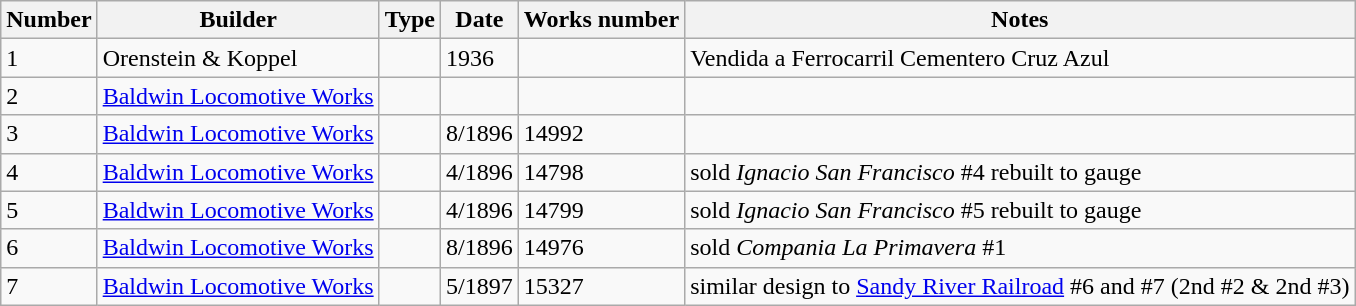<table class="wikitable">
<tr>
<th>Number</th>
<th>Builder</th>
<th>Type</th>
<th>Date</th>
<th>Works number</th>
<th>Notes</th>
</tr>
<tr>
<td>1</td>
<td>Orenstein & Koppel</td>
<td></td>
<td>1936</td>
<td></td>
<td>Vendida a Ferrocarril Cementero Cruz Azul</td>
</tr>
<tr>
<td>2</td>
<td><a href='#'>Baldwin Locomotive Works</a></td>
<td></td>
<td></td>
<td></td>
<td></td>
</tr>
<tr>
<td>3</td>
<td><a href='#'>Baldwin Locomotive Works</a></td>
<td></td>
<td>8/1896</td>
<td>14992</td>
<td></td>
</tr>
<tr>
<td>4</td>
<td><a href='#'>Baldwin Locomotive Works</a></td>
<td></td>
<td>4/1896</td>
<td>14798</td>
<td>sold <em>Ignacio San Francisco</em> #4 rebuilt to   gauge</td>
</tr>
<tr>
<td>5</td>
<td><a href='#'>Baldwin Locomotive Works</a></td>
<td></td>
<td>4/1896</td>
<td>14799</td>
<td>sold <em>Ignacio San Francisco</em> #5 rebuilt to   gauge</td>
</tr>
<tr>
<td>6</td>
<td><a href='#'>Baldwin Locomotive Works</a></td>
<td></td>
<td>8/1896</td>
<td>14976</td>
<td>sold <em>Compania La Primavera</em> #1</td>
</tr>
<tr>
<td>7</td>
<td><a href='#'>Baldwin Locomotive Works</a></td>
<td></td>
<td>5/1897</td>
<td>15327</td>
<td>similar design to <a href='#'>Sandy River Railroad</a> #6 and #7 (2nd #2 & 2nd #3)</td>
</tr>
</table>
